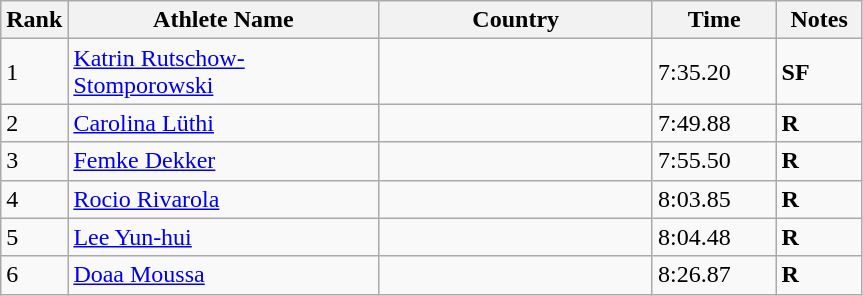<table class="wikitable sortable">
<tr>
<th width=25>Rank</th>
<th width=200>Athlete Name</th>
<th width=175>Country</th>
<th width=75>Time</th>
<th width=50>Notes</th>
</tr>
<tr>
<td>1</td>
<td><a href='#'>Katrin Rutschow-Stomporowski</a></td>
<td></td>
<td>7:35.20</td>
<td><strong>SF</strong></td>
</tr>
<tr>
<td>2</td>
<td><a href='#'>Carolina Lüthi</a></td>
<td></td>
<td>7:49.88</td>
<td><strong>R</strong></td>
</tr>
<tr>
<td>3</td>
<td><a href='#'>Femke Dekker</a></td>
<td></td>
<td>7:55.50</td>
<td><strong>R</strong></td>
</tr>
<tr>
<td>4</td>
<td><a href='#'>Rocio Rivarola</a></td>
<td></td>
<td>8:03.85</td>
<td><strong>R</strong></td>
</tr>
<tr>
<td>5</td>
<td><a href='#'>Lee Yun-hui</a></td>
<td></td>
<td>8:04.48</td>
<td><strong>R</strong></td>
</tr>
<tr>
<td>6</td>
<td><a href='#'>Doaa Moussa</a></td>
<td></td>
<td>8:26.87</td>
<td><strong>R</strong></td>
</tr>
</table>
